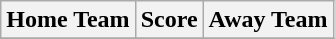<table class="wikitable" style="text-align: center">
<tr>
<th>Home Team</th>
<th>Score</th>
<th>Away Team</th>
</tr>
<tr>
</tr>
</table>
